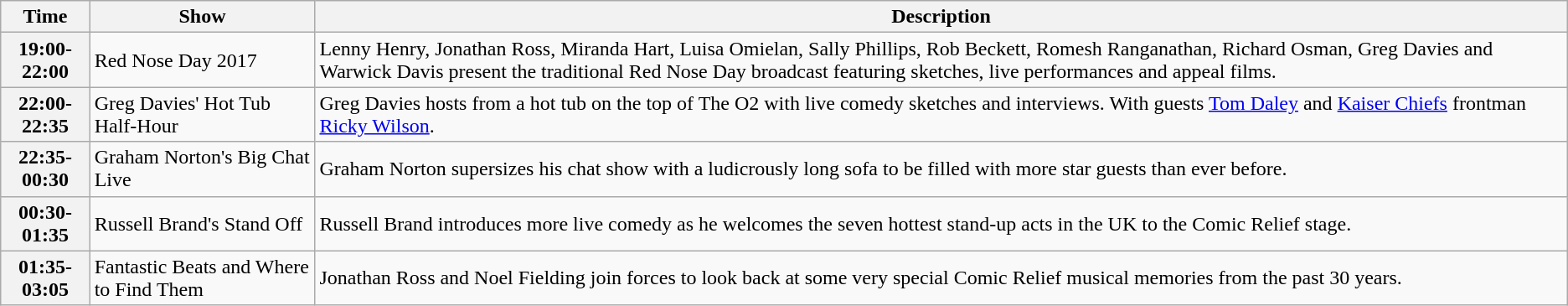<table class="wikitable">
<tr>
<th>Time</th>
<th>Show</th>
<th>Description</th>
</tr>
<tr>
<th>19:00-22:00</th>
<td>Red Nose Day 2017</td>
<td>Lenny Henry, Jonathan Ross, Miranda Hart, Luisa Omielan, Sally Phillips, Rob Beckett, Romesh Ranganathan, Richard Osman, Greg Davies and Warwick Davis present the traditional Red Nose Day broadcast featuring sketches, live performances and appeal films.</td>
</tr>
<tr>
<th>22:00-22:35</th>
<td>Greg Davies' Hot Tub Half-Hour</td>
<td>Greg Davies hosts from a hot tub on the top of The O2 with live comedy sketches and interviews. With guests <a href='#'>Tom Daley</a> and <a href='#'>Kaiser Chiefs</a> frontman <a href='#'>Ricky Wilson</a>.</td>
</tr>
<tr>
<th>22:35-00:30</th>
<td>Graham Norton's Big Chat Live</td>
<td>Graham Norton supersizes his chat show with a ludicrously long sofa to be filled with more star guests than ever before.</td>
</tr>
<tr>
<th>00:30-01:35</th>
<td>Russell Brand's Stand Off</td>
<td>Russell Brand introduces more live comedy as he welcomes the seven hottest stand-up acts in the UK to the Comic Relief stage.</td>
</tr>
<tr>
<th>01:35-03:05</th>
<td>Fantastic Beats and Where to Find Them</td>
<td>Jonathan Ross and Noel Fielding join forces to look back at some very special Comic Relief musical memories from the past 30 years.</td>
</tr>
</table>
